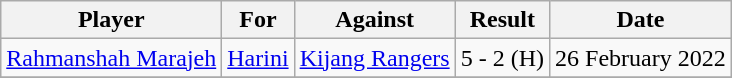<table class="wikitable">
<tr>
<th>Player</th>
<th>For</th>
<th>Against</th>
<th style="text-align:center">Result</th>
<th>Date</th>
</tr>
<tr>
<td><a href='#'>Rahmanshah Marajeh</a></td>
<td><a href='#'>Harini</a></td>
<td><a href='#'>Kijang Rangers</a></td>
<td>5 - 2 (H)</td>
<td>26 February 2022</td>
</tr>
<tr>
</tr>
</table>
